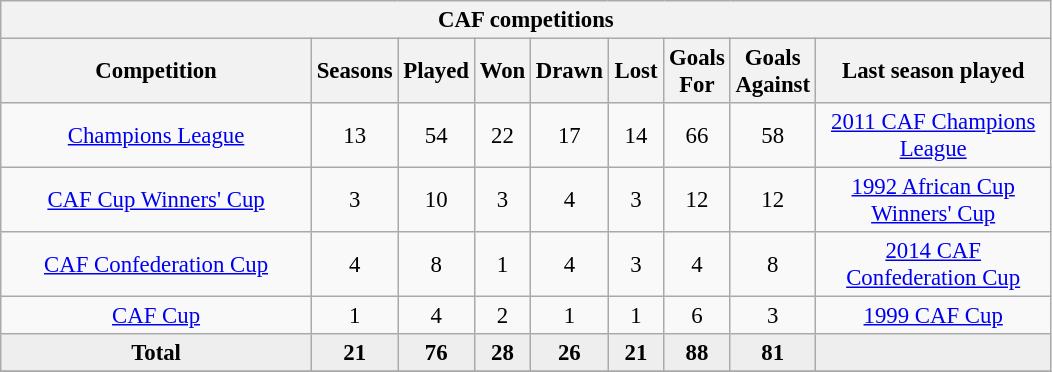<table class="wikitable" style="font-size:95%; text-align: center;">
<tr>
<th colspan="9">CAF competitions</th>
</tr>
<tr>
<th width="200">Competition</th>
<th width="30">Seasons</th>
<th width="30">Played</th>
<th width="30">Won</th>
<th width="30">Drawn</th>
<th width="30">Lost</th>
<th width="30">Goals For</th>
<th width="30">Goals Against</th>
<th width="150">Last season played</th>
</tr>
<tr>
<td><a href='#'>Champions League</a></td>
<td>13</td>
<td>54</td>
<td>22</td>
<td>17</td>
<td>14</td>
<td>66</td>
<td>58</td>
<td><a href='#'>2011 CAF Champions League</a></td>
</tr>
<tr>
<td><a href='#'>CAF Cup Winners' Cup</a></td>
<td>3</td>
<td>10</td>
<td>3</td>
<td>4</td>
<td>3</td>
<td>12</td>
<td>12</td>
<td><a href='#'>1992 African Cup Winners' Cup</a></td>
</tr>
<tr>
<td><a href='#'>CAF Confederation Cup</a></td>
<td>4</td>
<td>8</td>
<td>1</td>
<td>4</td>
<td>3</td>
<td>4</td>
<td>8</td>
<td><a href='#'>2014 CAF Confederation Cup</a></td>
</tr>
<tr>
<td><a href='#'>CAF Cup</a></td>
<td>1</td>
<td>4</td>
<td>2</td>
<td>1</td>
<td>1</td>
<td>6</td>
<td>3</td>
<td><a href='#'>1999 CAF Cup</a></td>
</tr>
<tr bgcolor=#EEEEEE>
<td><strong>Total</strong></td>
<td><strong>21</strong></td>
<td><strong>76</strong></td>
<td><strong>28</strong></td>
<td><strong>26</strong></td>
<td><strong>21</strong></td>
<td><strong>88</strong></td>
<td><strong>81</strong></td>
<td></td>
</tr>
<tr>
</tr>
</table>
